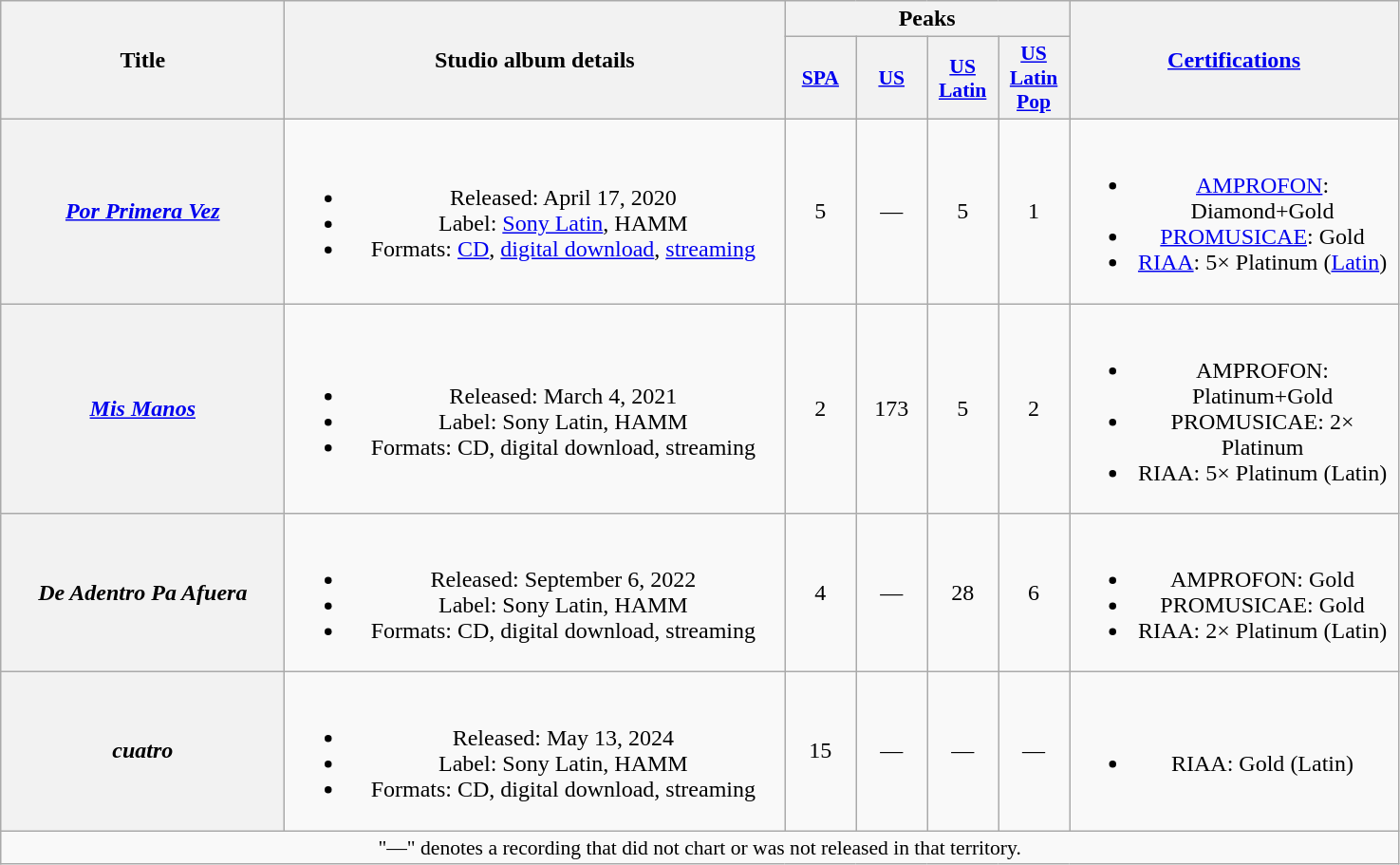<table class="wikitable plainrowheaders" style="text-align:center;">
<tr>
<th scope="col" rowspan="2" style="width:12em;">Title</th>
<th scope="col" rowspan="2" style="width:21.5em;">Studio album details</th>
<th scope="col" colspan="4">Peaks</th>
<th scope="col" rowspan="2" style="width:14em;"><a href='#'>Certifications</a></th>
</tr>
<tr>
<th scope="col" style="width:3em;font-size:90%;"><a href='#'>SPA</a><br></th>
<th scope="col" style="width:3em;font-size:90%;"><a href='#'>US</a><br></th>
<th scope="col" style="width:3em;font-size:90%;"><a href='#'>US<br>Latin</a><br></th>
<th scope="col" style="width:3em;font-size:90%;"><a href='#'>US<br>Latin<br>Pop</a><br></th>
</tr>
<tr>
<th scope="row"><em><a href='#'>Por Primera Vez</a></em></th>
<td><br><ul><li>Released: April 17, 2020</li><li>Label: <a href='#'>Sony Latin</a>, HAMM</li><li>Formats: <a href='#'>CD</a>, <a href='#'>digital download</a>, <a href='#'>streaming</a></li></ul></td>
<td>5</td>
<td>—</td>
<td>5</td>
<td>1</td>
<td><br><ul><li><a href='#'>AMPROFON</a>: Diamond+Gold</li><li><a href='#'>PROMUSICAE</a>: Gold</li><li><a href='#'>RIAA</a>: 5× Platinum <span>(<a href='#'>Latin</a>)</span></li></ul></td>
</tr>
<tr>
<th scope="row"><em><a href='#'>Mis Manos</a></em></th>
<td><br><ul><li>Released: March 4, 2021</li><li>Label: Sony Latin, HAMM</li><li>Formats: CD, digital download, streaming</li></ul></td>
<td>2</td>
<td>173</td>
<td>5</td>
<td>2</td>
<td><br><ul><li>AMPROFON: Platinum+Gold</li><li>PROMUSICAE: 2× Platinum</li><li>RIAA: 5× Platinum <span>(Latin)</span></li></ul></td>
</tr>
<tr>
<th scope="row"><em>De Adentro Pa Afuera</em></th>
<td><br><ul><li>Released: September 6, 2022</li><li>Label: Sony Latin, HAMM</li><li>Formats: CD, digital download, streaming</li></ul></td>
<td>4</td>
<td>—</td>
<td>28</td>
<td>6</td>
<td><br><ul><li>AMPROFON: Gold</li><li>PROMUSICAE: Gold</li><li>RIAA: 2× Platinum <span>(Latin)</span></li></ul></td>
</tr>
<tr>
<th scope="row"><em>cuatro</em></th>
<td><br><ul><li>Released: May 13, 2024</li><li>Label: Sony Latin, HAMM</li><li>Formats: CD, digital download, streaming</li></ul></td>
<td>15</td>
<td>—</td>
<td>—</td>
<td>—</td>
<td><br><ul><li>RIAA: Gold <span>(Latin)</span></li></ul></td>
</tr>
<tr>
<td colspan="14" style="font-size:90%">"—" denotes a recording that did not chart or was not released in that territory.</td>
</tr>
</table>
